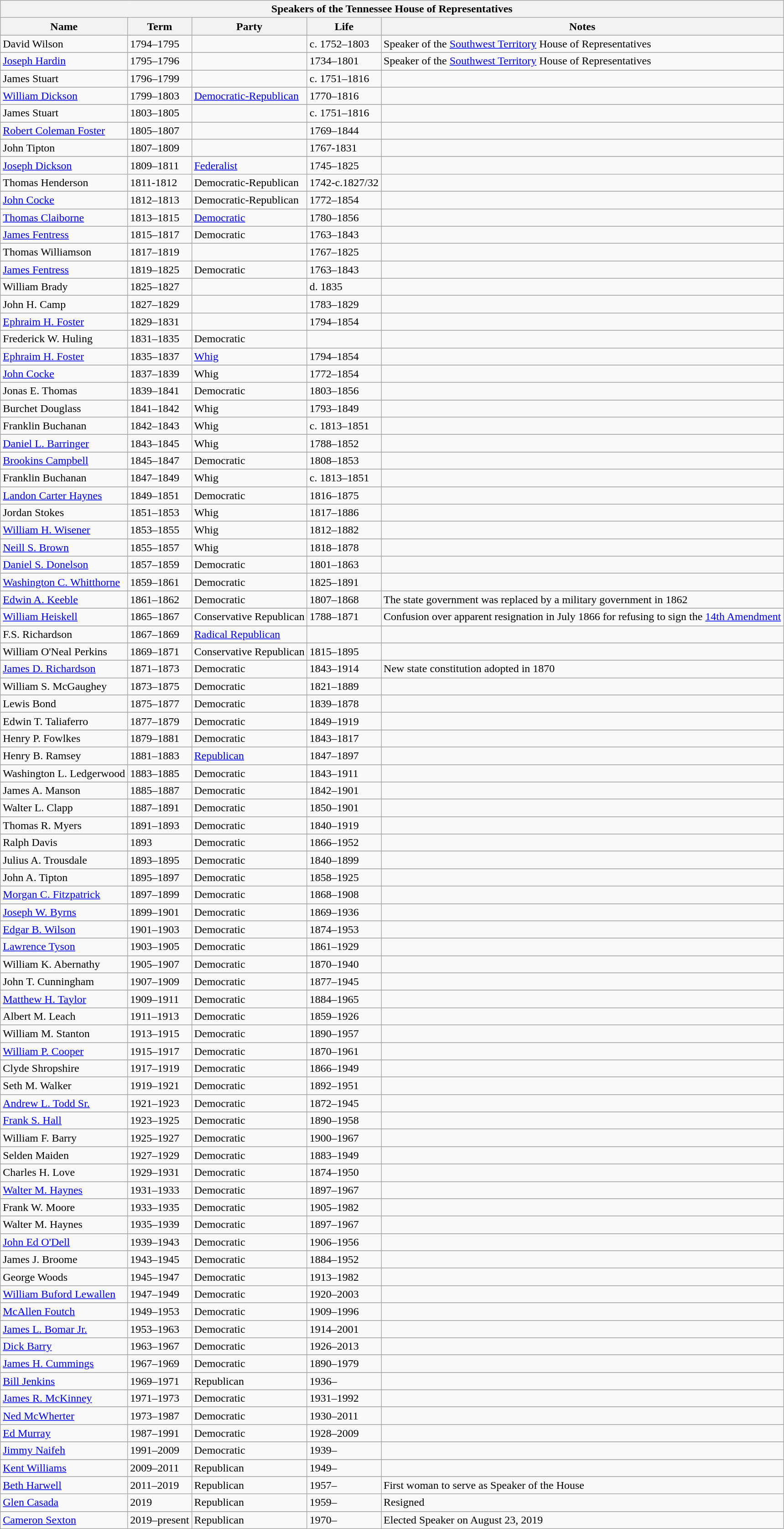<table class="wikitable">
<tr>
<th colspan=5>Speakers of the Tennessee House of Representatives</th>
</tr>
<tr>
<th>Name</th>
<th>Term</th>
<th>Party</th>
<th>Life</th>
<th>Notes</th>
</tr>
<tr>
</tr>
<tr bgcolor=>
<td>David Wilson</td>
<td>1794–1795</td>
<td></td>
<td>c. 1752–1803</td>
<td>Speaker of the <a href='#'>Southwest Territory</a> House of Representatives</td>
</tr>
<tr>
</tr>
<tr bgcolor=>
<td><a href='#'>Joseph Hardin</a></td>
<td>1795–1796</td>
<td></td>
<td>1734–1801</td>
<td>Speaker of the <a href='#'>Southwest Territory</a> House of Representatives</td>
</tr>
<tr>
</tr>
<tr bgcolor=>
<td>James Stuart</td>
<td>1796–1799</td>
<td></td>
<td>c. 1751–1816</td>
<td></td>
</tr>
<tr>
</tr>
<tr>
<td><a href='#'>William Dickson</a></td>
<td>1799–1803</td>
<td><a href='#'>Democratic-Republican</a></td>
<td>1770–1816</td>
<td></td>
</tr>
<tr>
</tr>
<tr bgcolor=>
<td>James Stuart</td>
<td>1803–1805</td>
<td></td>
<td>c. 1751–1816</td>
<td></td>
</tr>
<tr>
</tr>
<tr bgcolor=>
<td><a href='#'>Robert Coleman Foster</a></td>
<td>1805–1807</td>
<td></td>
<td>1769–1844</td>
<td></td>
</tr>
<tr>
</tr>
<tr bgcolor=>
<td>John Tipton</td>
<td>1807–1809</td>
<td></td>
<td>1767-1831</td>
<td></td>
</tr>
<tr>
</tr>
<tr>
<td><a href='#'>Joseph Dickson</a></td>
<td>1809–1811</td>
<td><a href='#'>Federalist</a></td>
<td>1745–1825</td>
<td></td>
</tr>
<tr>
<td>Thomas Henderson </td>
<td>1811-1812</td>
<td>Democratic-Republican</td>
<td>1742-c.1827/32</td>
<td></td>
</tr>
<tr>
</tr>
<tr>
<td><a href='#'>John Cocke</a></td>
<td>1812–1813</td>
<td>Democratic-Republican</td>
<td>1772–1854</td>
<td></td>
</tr>
<tr>
</tr>
<tr>
<td><a href='#'>Thomas Claiborne</a></td>
<td>1813–1815</td>
<td><a href='#'>Democratic</a></td>
<td>1780–1856</td>
<td></td>
</tr>
<tr>
</tr>
<tr>
<td><a href='#'>James Fentress</a></td>
<td>1815–1817</td>
<td>Democratic</td>
<td>1763–1843</td>
<td></td>
</tr>
<tr>
</tr>
<tr bgcolor=>
<td>Thomas Williamson</td>
<td>1817–1819</td>
<td></td>
<td>1767–1825</td>
<td></td>
</tr>
<tr>
</tr>
<tr>
<td><a href='#'>James Fentress</a></td>
<td>1819–1825</td>
<td>Democratic</td>
<td>1763–1843</td>
<td></td>
</tr>
<tr>
</tr>
<tr bgcolor=>
<td>William Brady</td>
<td>1825–1827</td>
<td></td>
<td>d. 1835</td>
<td></td>
</tr>
<tr>
</tr>
<tr bgcolor=>
<td>John H. Camp</td>
<td>1827–1829</td>
<td></td>
<td>1783–1829</td>
<td></td>
</tr>
<tr>
</tr>
<tr>
<td><a href='#'>Ephraim H. Foster</a></td>
<td>1829–1831</td>
<td></td>
<td>1794–1854</td>
<td></td>
</tr>
<tr>
</tr>
<tr>
<td>Frederick W. Huling</td>
<td>1831–1835</td>
<td>Democratic</td>
<td></td>
<td></td>
</tr>
<tr>
</tr>
<tr>
<td><a href='#'>Ephraim H. Foster</a></td>
<td>1835–1837</td>
<td><a href='#'>Whig</a></td>
<td>1794–1854</td>
<td></td>
</tr>
<tr>
</tr>
<tr>
<td><a href='#'>John Cocke</a></td>
<td>1837–1839</td>
<td>Whig</td>
<td>1772–1854</td>
<td></td>
</tr>
<tr>
</tr>
<tr>
<td>Jonas E. Thomas</td>
<td>1839–1841</td>
<td>Democratic</td>
<td>1803–1856</td>
<td></td>
</tr>
<tr>
</tr>
<tr>
<td>Burchet Douglass</td>
<td>1841–1842</td>
<td>Whig</td>
<td>1793–1849</td>
<td></td>
</tr>
<tr>
</tr>
<tr>
<td>Franklin Buchanan</td>
<td>1842–1843</td>
<td>Whig</td>
<td>c. 1813–1851</td>
<td></td>
</tr>
<tr>
</tr>
<tr>
<td><a href='#'>Daniel L. Barringer</a></td>
<td>1843–1845</td>
<td>Whig</td>
<td>1788–1852</td>
<td></td>
</tr>
<tr>
</tr>
<tr>
<td><a href='#'>Brookins Campbell</a></td>
<td>1845–1847</td>
<td>Democratic</td>
<td>1808–1853</td>
<td></td>
</tr>
<tr>
</tr>
<tr>
<td>Franklin Buchanan</td>
<td>1847–1849</td>
<td>Whig</td>
<td>c. 1813–1851</td>
<td></td>
</tr>
<tr>
</tr>
<tr>
<td><a href='#'>Landon Carter Haynes</a></td>
<td>1849–1851</td>
<td>Democratic</td>
<td>1816–1875</td>
<td></td>
</tr>
<tr>
</tr>
<tr>
<td>Jordan Stokes</td>
<td>1851–1853</td>
<td>Whig</td>
<td>1817–1886</td>
<td></td>
</tr>
<tr>
</tr>
<tr>
<td><a href='#'>William H. Wisener</a></td>
<td>1853–1855</td>
<td>Whig</td>
<td>1812–1882</td>
<td></td>
</tr>
<tr>
</tr>
<tr>
<td><a href='#'>Neill S. Brown</a></td>
<td>1855–1857</td>
<td>Whig</td>
<td>1818–1878</td>
<td></td>
</tr>
<tr>
</tr>
<tr>
<td><a href='#'>Daniel S. Donelson</a></td>
<td>1857–1859</td>
<td>Democratic</td>
<td>1801–1863</td>
<td></td>
</tr>
<tr>
</tr>
<tr>
<td><a href='#'>Washington C. Whitthorne</a></td>
<td>1859–1861</td>
<td>Democratic</td>
<td>1825–1891</td>
<td></td>
</tr>
<tr>
</tr>
<tr>
<td><a href='#'>Edwin A. Keeble</a></td>
<td>1861–1862</td>
<td>Democratic</td>
<td>1807–1868</td>
<td>The state government was replaced by a military government in 1862</td>
</tr>
<tr>
</tr>
<tr>
<td><a href='#'>William Heiskell</a></td>
<td>1865–1867</td>
<td>Conservative Republican</td>
<td>1788–1871</td>
<td>Confusion over apparent resignation in July 1866 for refusing to sign the <a href='#'>14th Amendment</a></td>
</tr>
<tr>
</tr>
<tr>
<td>F.S. Richardson</td>
<td>1867–1869</td>
<td><a href='#'>Radical Republican</a></td>
<td></td>
<td></td>
</tr>
<tr>
</tr>
<tr>
<td>William O'Neal Perkins</td>
<td>1869–1871</td>
<td>Conservative Republican</td>
<td>1815–1895</td>
<td></td>
</tr>
<tr>
</tr>
<tr>
<td><a href='#'>James D. Richardson</a></td>
<td>1871–1873</td>
<td>Democratic</td>
<td>1843–1914</td>
<td>New state constitution adopted in 1870</td>
</tr>
<tr>
</tr>
<tr>
<td>William S. McGaughey</td>
<td>1873–1875</td>
<td>Democratic</td>
<td>1821–1889</td>
<td></td>
</tr>
<tr>
</tr>
<tr>
<td>Lewis Bond</td>
<td>1875–1877</td>
<td>Democratic</td>
<td>1839–1878</td>
<td></td>
</tr>
<tr>
</tr>
<tr>
<td>Edwin T. Taliaferro</td>
<td>1877–1879</td>
<td>Democratic</td>
<td>1849–1919</td>
<td></td>
</tr>
<tr>
</tr>
<tr>
<td>Henry P. Fowlkes</td>
<td>1879–1881</td>
<td>Democratic</td>
<td>1843–1817</td>
<td></td>
</tr>
<tr>
</tr>
<tr>
<td>Henry B. Ramsey</td>
<td>1881–1883</td>
<td><a href='#'>Republican</a></td>
<td>1847–1897</td>
<td></td>
</tr>
<tr>
</tr>
<tr>
<td>Washington L. Ledgerwood</td>
<td>1883–1885</td>
<td>Democratic</td>
<td>1843–1911</td>
<td></td>
</tr>
<tr>
</tr>
<tr>
<td>James A. Manson</td>
<td>1885–1887</td>
<td>Democratic</td>
<td>1842–1901</td>
<td></td>
</tr>
<tr>
</tr>
<tr>
<td>Walter L. Clapp</td>
<td>1887–1891</td>
<td>Democratic</td>
<td>1850–1901</td>
<td></td>
</tr>
<tr>
</tr>
<tr>
<td>Thomas R. Myers</td>
<td>1891–1893</td>
<td>Democratic</td>
<td>1840–1919</td>
<td></td>
</tr>
<tr>
</tr>
<tr>
<td>Ralph Davis</td>
<td>1893</td>
<td>Democratic</td>
<td>1866–1952</td>
<td></td>
</tr>
<tr>
</tr>
<tr>
<td>Julius A. Trousdale</td>
<td>1893–1895</td>
<td>Democratic</td>
<td>1840–1899</td>
<td></td>
</tr>
<tr>
</tr>
<tr>
<td>John A. Tipton</td>
<td>1895–1897</td>
<td>Democratic</td>
<td>1858–1925</td>
<td></td>
</tr>
<tr>
</tr>
<tr>
<td><a href='#'>Morgan C. Fitzpatrick</a></td>
<td>1897–1899</td>
<td>Democratic</td>
<td>1868–1908</td>
<td></td>
</tr>
<tr>
</tr>
<tr>
<td><a href='#'>Joseph W. Byrns</a></td>
<td>1899–1901</td>
<td>Democratic</td>
<td>1869–1936</td>
<td></td>
</tr>
<tr>
</tr>
<tr>
<td><a href='#'>Edgar B. Wilson</a></td>
<td>1901–1903</td>
<td>Democratic</td>
<td>1874–1953</td>
<td></td>
</tr>
<tr>
</tr>
<tr>
<td><a href='#'>Lawrence Tyson</a></td>
<td>1903–1905</td>
<td>Democratic</td>
<td>1861–1929</td>
<td></td>
</tr>
<tr>
</tr>
<tr>
<td>William K. Abernathy</td>
<td>1905–1907</td>
<td>Democratic</td>
<td>1870–1940</td>
<td></td>
</tr>
<tr>
</tr>
<tr>
<td>John T. Cunningham</td>
<td>1907–1909</td>
<td>Democratic</td>
<td>1877–1945</td>
<td></td>
</tr>
<tr>
</tr>
<tr>
<td><a href='#'>Matthew H. Taylor</a></td>
<td>1909–1911</td>
<td>Democratic</td>
<td>1884–1965</td>
<td></td>
</tr>
<tr>
</tr>
<tr>
<td>Albert M. Leach</td>
<td>1911–1913</td>
<td>Democratic</td>
<td>1859–1926</td>
<td></td>
</tr>
<tr>
</tr>
<tr>
<td>William M. Stanton</td>
<td>1913–1915</td>
<td>Democratic</td>
<td>1890–1957</td>
<td></td>
</tr>
<tr>
</tr>
<tr>
<td><a href='#'>William P. Cooper</a></td>
<td>1915–1917</td>
<td>Democratic</td>
<td>1870–1961</td>
<td></td>
</tr>
<tr>
</tr>
<tr>
<td>Clyde Shropshire</td>
<td>1917–1919</td>
<td>Democratic</td>
<td>1866–1949</td>
<td></td>
</tr>
<tr>
</tr>
<tr>
<td>Seth M. Walker</td>
<td>1919–1921</td>
<td>Democratic</td>
<td>1892–1951</td>
<td></td>
</tr>
<tr>
</tr>
<tr>
<td><a href='#'>Andrew L. Todd Sr.</a></td>
<td>1921–1923</td>
<td>Democratic</td>
<td>1872–1945</td>
<td></td>
</tr>
<tr>
</tr>
<tr>
<td><a href='#'>Frank S. Hall</a></td>
<td>1923–1925</td>
<td>Democratic</td>
<td>1890–1958</td>
<td></td>
</tr>
<tr>
</tr>
<tr>
<td>William F. Barry</td>
<td>1925–1927</td>
<td>Democratic</td>
<td>1900–1967</td>
<td></td>
</tr>
<tr>
</tr>
<tr>
<td>Selden Maiden</td>
<td>1927–1929</td>
<td>Democratic</td>
<td>1883–1949</td>
<td></td>
</tr>
<tr>
</tr>
<tr>
<td>Charles H. Love</td>
<td>1929–1931</td>
<td>Democratic</td>
<td>1874–1950</td>
<td></td>
</tr>
<tr>
</tr>
<tr>
<td><a href='#'>Walter M. Haynes</a></td>
<td>1931–1933</td>
<td>Democratic</td>
<td>1897–1967</td>
<td></td>
</tr>
<tr>
</tr>
<tr>
<td>Frank W. Moore</td>
<td>1933–1935</td>
<td>Democratic</td>
<td>1905–1982</td>
<td></td>
</tr>
<tr>
</tr>
<tr>
<td>Walter M. Haynes</td>
<td>1935–1939</td>
<td>Democratic</td>
<td>1897–1967</td>
<td></td>
</tr>
<tr>
</tr>
<tr>
<td><a href='#'>John Ed O'Dell</a></td>
<td>1939–1943</td>
<td>Democratic</td>
<td>1906–1956</td>
<td></td>
</tr>
<tr>
</tr>
<tr>
<td>James J. Broome</td>
<td>1943–1945</td>
<td>Democratic</td>
<td>1884–1952</td>
<td></td>
</tr>
<tr>
</tr>
<tr>
<td>George Woods</td>
<td>1945–1947</td>
<td>Democratic</td>
<td>1913–1982</td>
<td></td>
</tr>
<tr>
</tr>
<tr>
<td><a href='#'>William Buford Lewallen</a></td>
<td>1947–1949</td>
<td>Democratic</td>
<td>1920–2003</td>
<td></td>
</tr>
<tr>
</tr>
<tr>
<td><a href='#'>McAllen Foutch</a></td>
<td>1949–1953</td>
<td>Democratic</td>
<td>1909–1996</td>
<td></td>
</tr>
<tr>
</tr>
<tr>
<td><a href='#'>James L. Bomar Jr.</a></td>
<td>1953–1963</td>
<td>Democratic</td>
<td>1914–2001</td>
<td></td>
</tr>
<tr>
</tr>
<tr>
<td><a href='#'>Dick Barry</a></td>
<td>1963–1967</td>
<td>Democratic</td>
<td>1926–2013</td>
<td></td>
</tr>
<tr>
</tr>
<tr>
<td><a href='#'>James H. Cummings</a></td>
<td>1967–1969</td>
<td>Democratic</td>
<td>1890–1979</td>
<td></td>
</tr>
<tr>
</tr>
<tr>
<td><a href='#'>Bill Jenkins</a></td>
<td>1969–1971</td>
<td>Republican</td>
<td>1936–</td>
<td></td>
</tr>
<tr>
</tr>
<tr>
<td><a href='#'>James R. McKinney</a></td>
<td>1971–1973</td>
<td>Democratic</td>
<td>1931–1992</td>
<td></td>
</tr>
<tr>
</tr>
<tr>
<td><a href='#'>Ned McWherter</a></td>
<td>1973–1987</td>
<td>Democratic</td>
<td>1930–2011</td>
<td></td>
</tr>
<tr>
</tr>
<tr>
<td><a href='#'>Ed Murray</a></td>
<td>1987–1991</td>
<td>Democratic</td>
<td>1928–2009</td>
<td></td>
</tr>
<tr>
</tr>
<tr>
<td><a href='#'>Jimmy Naifeh</a></td>
<td>1991–2009</td>
<td>Democratic</td>
<td>1939–</td>
<td></td>
</tr>
<tr>
</tr>
<tr>
<td><a href='#'>Kent Williams</a></td>
<td>2009–2011</td>
<td>Republican</td>
<td>1949–</td>
<td></td>
</tr>
<tr>
</tr>
<tr>
<td><a href='#'>Beth Harwell</a></td>
<td>2011–2019</td>
<td>Republican</td>
<td>1957–</td>
<td>First woman to serve as Speaker of the House</td>
</tr>
<tr>
<td><a href='#'>Glen Casada</a></td>
<td>2019</td>
<td>Republican</td>
<td>1959–</td>
<td>Resigned</td>
</tr>
<tr>
</tr>
<tr>
<td><a href='#'>Cameron Sexton</a></td>
<td>2019–present</td>
<td>Republican</td>
<td>1970–</td>
<td>Elected Speaker on August 23, 2019</td>
</tr>
</table>
